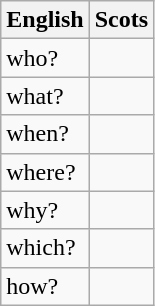<table class="wikitable" border="1">
<tr>
<th>English</th>
<th>Scots</th>
</tr>
<tr>
<td>who?</td>
<td></td>
</tr>
<tr>
<td>what?</td>
<td></td>
</tr>
<tr>
<td>when?</td>
<td></td>
</tr>
<tr>
<td>where?</td>
<td></td>
</tr>
<tr>
<td>why?</td>
<td></td>
</tr>
<tr>
<td>which?</td>
<td></td>
</tr>
<tr>
<td>how?</td>
<td></td>
</tr>
</table>
